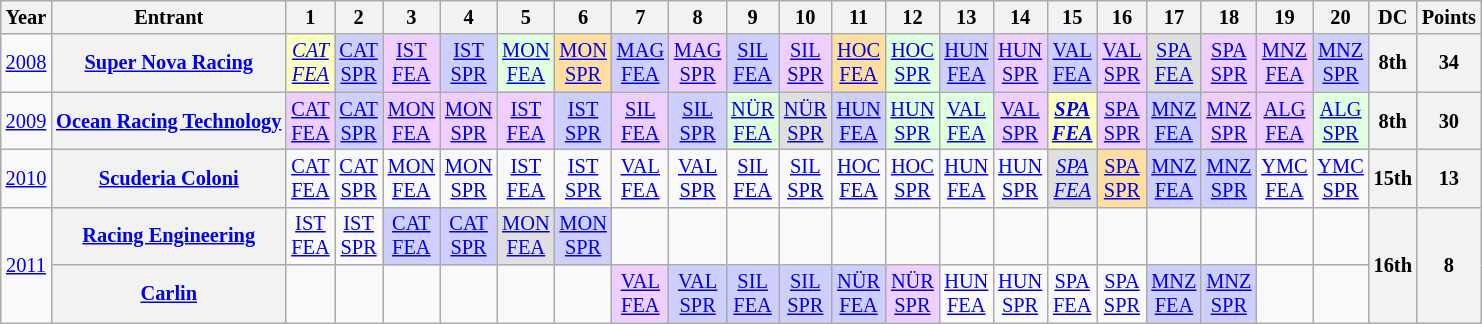<table class="wikitable" style="text-align:center; font-size:85%">
<tr>
<th>Year</th>
<th>Entrant</th>
<th>1</th>
<th>2</th>
<th>3</th>
<th>4</th>
<th>5</th>
<th>6</th>
<th>7</th>
<th>8</th>
<th>9</th>
<th>10</th>
<th>11</th>
<th>12</th>
<th>13</th>
<th>14</th>
<th>15</th>
<th>16</th>
<th>17</th>
<th>18</th>
<th>19</th>
<th>20</th>
<th>DC</th>
<th>Points</th>
</tr>
<tr>
<td><a href='#'>2008</a></td>
<th nowrap><a href='#'>Super Nova Racing</a></th>
<td style="background:#FBFFBF;"><em><a href='#'>CAT<br>FEA</a></em><br></td>
<td style="background:#CFCFFF;"><a href='#'>CAT<br>SPR</a><br></td>
<td style="background:#EFCFFF;"><a href='#'>IST<br>FEA</a><br></td>
<td style="background:#CFCFFF;"><a href='#'>IST<br>SPR</a><br></td>
<td style="background:#DFFFDF;"><a href='#'>MON<br>FEA</a><br></td>
<td style="background:#FFDF9F;"><a href='#'>MON<br>SPR</a><br></td>
<td style="background:#CFCFFF;"><a href='#'>MAG<br>FEA</a><br></td>
<td style="background:#EFCFFF;"><a href='#'>MAG<br>SPR</a><br></td>
<td style="background:#CFCFFF;"><a href='#'>SIL<br>FEA</a><br></td>
<td style="background:#EFCFFF;"><a href='#'>SIL<br>SPR</a><br></td>
<td style="background:#FFDF9F;"><a href='#'>HOC<br>FEA</a><br></td>
<td style="background:#DFFFDF;"><a href='#'>HOC<br>SPR</a><br></td>
<td style="background:#CFCFFF;"><a href='#'>HUN<br>FEA</a><br></td>
<td style="background:#EFCFFF;"><a href='#'>HUN<br>SPR</a><br></td>
<td style="background:#CFCFFF;"><a href='#'>VAL<br>FEA</a><br></td>
<td style="background:#EFCFFF;"><a href='#'>VAL<br>SPR</a><br></td>
<td style="background:#DFDFDF;"><a href='#'>SPA<br>FEA</a><br></td>
<td style="background:#EFCFFF;"><a href='#'>SPA<br>SPR</a><br></td>
<td style="background:#EFCFFF;"><a href='#'>MNZ<br>FEA</a><br></td>
<td style="background:#CFCFFF;"><a href='#'>MNZ<br>SPR</a><br></td>
<th>8th</th>
<th>34</th>
</tr>
<tr>
<td><a href='#'>2009</a></td>
<th nowrap><a href='#'>Ocean Racing Technology</a></th>
<td style="background:#EFCFFF;"><a href='#'>CAT<br>FEA</a><br></td>
<td style="background:#CFCFFF;"><a href='#'>CAT<br>SPR</a><br></td>
<td style="background:#EFCFFF;"><a href='#'>MON<br>FEA</a><br></td>
<td style="background:#EFCFFF;"><a href='#'>MON<br>SPR</a><br></td>
<td style="background:#EFCFFF;"><a href='#'>IST<br>FEA</a><br></td>
<td style="background:#cfcfff;"><a href='#'>IST<br>SPR</a><br></td>
<td style="background:#EFCFFF;"><a href='#'>SIL<br>FEA</a><br></td>
<td style="background:#cfcfff;"><a href='#'>SIL<br>SPR</a><br></td>
<td style="background:#DFFFDF;"><a href='#'>NÜR<br>FEA</a><br></td>
<td style="background:#DFDFDF;"><a href='#'>NÜR<br>SPR</a><br></td>
<td style="background:#cfcfff;"><a href='#'>HUN<br>FEA</a><br></td>
<td style="background:#DFFFDF;"><a href='#'>HUN<br>SPR</a><br></td>
<td style="background:#DFFFDF;"><a href='#'>VAL<br>FEA</a><br></td>
<td style="background:#EFCFFF;"><a href='#'>VAL<br>SPR</a><br></td>
<td style="background:#FBFFBF;"><strong><em><a href='#'>SPA<br>FEA</a></em></strong><br></td>
<td style="background:#EFCFFF;"><a href='#'>SPA<br>SPR</a><br></td>
<td style="background:#CFCFFF;"><a href='#'>MNZ<br>FEA</a><br></td>
<td style="background:#EFCFFF;"><a href='#'>MNZ<br>SPR</a><br></td>
<td style="background:#EFCFFF;"><a href='#'>ALG<br>FEA</a><br></td>
<td style="background:#DFFFDF;"><a href='#'>ALG<br>SPR</a><br></td>
<th>8th</th>
<th>30</th>
</tr>
<tr>
<td><a href='#'>2010</a></td>
<th nowrap><a href='#'>Scuderia Coloni</a></th>
<td><a href='#'>CAT<br>FEA</a></td>
<td><a href='#'>CAT<br>SPR</a></td>
<td><a href='#'>MON<br>FEA</a></td>
<td><a href='#'>MON<br>SPR</a></td>
<td><a href='#'>IST<br>FEA</a></td>
<td><a href='#'>IST<br>SPR</a></td>
<td><a href='#'>VAL<br>FEA</a></td>
<td><a href='#'>VAL<br>SPR</a></td>
<td><a href='#'>SIL<br>FEA</a></td>
<td><a href='#'>SIL<br>SPR</a></td>
<td><a href='#'>HOC<br>FEA</a></td>
<td><a href='#'>HOC<br>SPR</a></td>
<td><a href='#'>HUN<br>FEA</a></td>
<td><a href='#'>HUN<br>SPR</a></td>
<td style="background:#DFDFDF;"><em><a href='#'>SPA<br>FEA</a></em><br></td>
<td style="background:#FFDF9F;"><a href='#'>SPA<br>SPR</a><br></td>
<td style="background:#CFCFFF;"><a href='#'>MNZ<br>FEA</a><br></td>
<td style="background:#CFCFFF;"><a href='#'>MNZ<br>SPR</a><br></td>
<td><a href='#'>YMC<br>FEA</a></td>
<td><a href='#'>YMC<br>SPR</a></td>
<th>15th</th>
<th>13</th>
</tr>
<tr>
<td rowspan=2><a href='#'>2011</a></td>
<th nowrap><a href='#'>Racing Engineering</a></th>
<td><a href='#'>IST<br>FEA</a></td>
<td><a href='#'>IST<br>SPR</a></td>
<td style="background:#CFCFFF;"><a href='#'>CAT<br>FEA</a><br></td>
<td style="background:#CFCFFF;"><a href='#'>CAT<br>SPR</a><br></td>
<td style="background:#DFDFDF;"><a href='#'>MON<br>FEA</a><br></td>
<td style="background:#CFCFFF;"><a href='#'>MON<br>SPR</a><br></td>
<td></td>
<td></td>
<td></td>
<td></td>
<td></td>
<td></td>
<td></td>
<td></td>
<td></td>
<td></td>
<td></td>
<td></td>
<td></td>
<td></td>
<th rowspan=2>16th</th>
<th rowspan=2>8</th>
</tr>
<tr>
<th><a href='#'>Carlin</a></th>
<td></td>
<td></td>
<td></td>
<td></td>
<td></td>
<td></td>
<td style="background:#EFCFFF;"><a href='#'>VAL<br>FEA</a><br></td>
<td style="background:#CFCFFF;"><a href='#'>VAL<br>SPR</a><br></td>
<td style="background:#CFCFFF;"><a href='#'>SIL<br>FEA</a><br></td>
<td style="background:#CFCFFF;"><a href='#'>SIL<br>SPR</a><br></td>
<td style="background:#CFCFFF;"><a href='#'>NÜR<br>FEA</a><br></td>
<td style="background:#EFCFFF;"><a href='#'>NÜR<br>SPR</a><br></td>
<td><a href='#'>HUN<br>FEA</a></td>
<td><a href='#'>HUN<br>SPR</a></td>
<td><a href='#'>SPA<br>FEA</a></td>
<td><a href='#'>SPA<br>SPR</a></td>
<td style="background:#CFCFFF;"><a href='#'>MNZ<br>FEA</a><br></td>
<td style="background:#CFCFFF;"><a href='#'>MNZ<br>SPR</a><br></td>
<td></td>
<td></td>
</tr>
</table>
